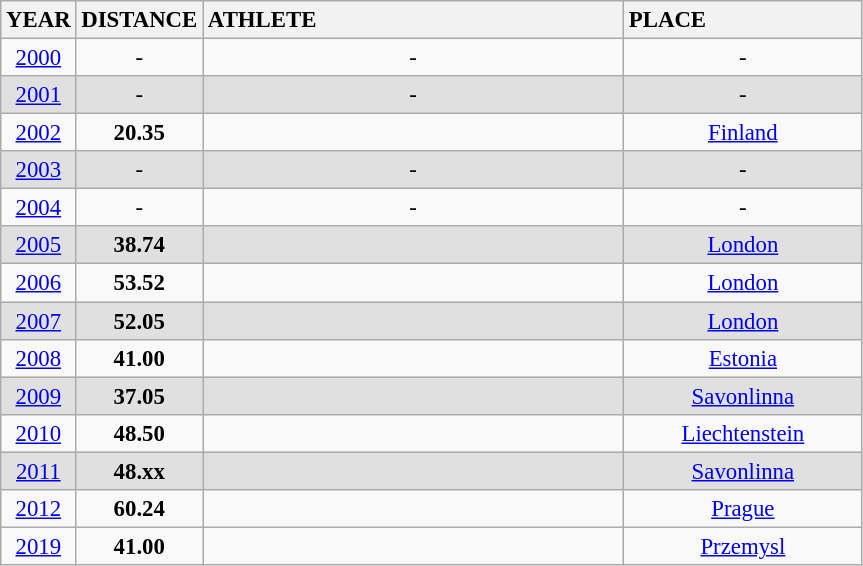<table class="wikitable sortable" style="font-size:95%;">
<tr>
<th>YEAR</th>
<th>DISTANCE</th>
<th style="text-align:left; width:18em;">ATHLETE</th>
<th style="text-align:left; width:10em;">PLACE</th>
</tr>
<tr>
<td style="text-align:center;"><a href='#'>2000</a></td>
<td style="text-align:center;">-</td>
<td style="text-align:center;">-</td>
<td style="text-align:center;">-</td>
</tr>
<tr style="background:#e0e0e0;">
<td style="text-align:center;"><a href='#'>2001</a></td>
<td style="text-align:center;">-</td>
<td style="text-align:center;">-</td>
<td style="text-align:center;">-</td>
</tr>
<tr>
<td style="text-align:center;"><a href='#'>2002</a></td>
<td style="text-align:center;"><strong>20.35</strong></td>
<td></td>
<td style="text-align:center;"><a href='#'>Finland</a></td>
</tr>
<tr style="background:#e0e0e0;">
<td style="text-align:center;"><a href='#'>2003</a></td>
<td style="text-align:center;">-</td>
<td style="text-align:center;">-</td>
<td style="text-align:center;">-</td>
</tr>
<tr>
<td style="text-align:center;"><a href='#'>2004</a></td>
<td style="text-align:center;">-</td>
<td style="text-align:center;">-</td>
<td style="text-align:center;">-</td>
</tr>
<tr style="background:#e0e0e0;">
<td style="text-align:center;"><a href='#'>2005</a></td>
<td style="text-align:center;"><strong>38.74</strong></td>
<td></td>
<td style="text-align:center;"><a href='#'>London</a></td>
</tr>
<tr>
<td style="text-align:center;"><a href='#'>2006</a></td>
<td style="text-align:center;"><strong>53.52</strong></td>
<td></td>
<td style="text-align:center;"><a href='#'>London</a></td>
</tr>
<tr style="background:#e0e0e0;">
<td style="text-align:center;"><a href='#'>2007</a></td>
<td style="text-align:center;"><strong>52.05</strong></td>
<td></td>
<td style="text-align:center;"><a href='#'>London</a></td>
</tr>
<tr>
<td style="text-align:center;"><a href='#'>2008</a></td>
<td style="text-align:center;"><strong>41.00</strong></td>
<td></td>
<td style="text-align:center;"><a href='#'>Estonia</a></td>
</tr>
<tr style="background:#e0e0e0;">
<td style="text-align:center;"><a href='#'>2009</a></td>
<td style="text-align:center;"><strong>37.05</strong></td>
<td></td>
<td style="text-align:center;"><a href='#'>Savonlinna</a></td>
</tr>
<tr>
<td style="text-align:center;"><a href='#'>2010</a></td>
<td style="text-align:center;"><strong>48.50</strong> </td>
<td></td>
<td style="text-align:center;"><a href='#'>Liechtenstein</a></td>
</tr>
<tr style="background:#e0e0e0;">
<td style="text-align:center;"><a href='#'>2011</a></td>
<td style="text-align:center;"><strong>48.xx</strong> </td>
<td></td>
<td style="text-align:center;"><a href='#'>Savonlinna</a></td>
</tr>
<tr>
<td style="text-align:center;"><a href='#'>2012</a></td>
<td style="text-align:center;"><strong>60.24</strong></td>
<td></td>
<td style="text-align:center;"><a href='#'>Prague</a></td>
</tr>
<tr>
<td style="text-align:center;"><a href='#'>2019</a></td>
<td style="text-align:center;"><strong>41.00</strong></td>
<td></td>
<td style="text-align:center;"><a href='#'>Przemysl</a></td>
</tr>
</table>
